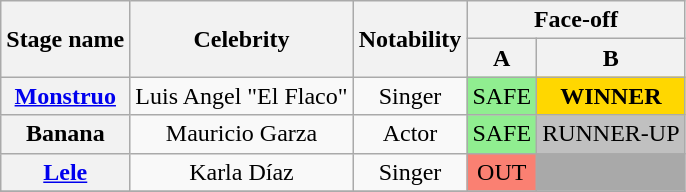<table class="wikitable" style="text-align:center; ">
<tr>
<th rowspan=2>Stage name</th>
<th rowspan=2>Celebrity</th>
<th rowspan=2>Notability</th>
<th colspan="3">Face-off</th>
</tr>
<tr>
<th>A</th>
<th>B</th>
</tr>
<tr>
<th><a href='#'>Monstruo</a></th>
<td>Luis Angel "El Flaco"</td>
<td>Singer</td>
<td bgcolor=lightgreen>SAFE</td>
<td bgcolor=gold><strong>WINNER</strong></td>
</tr>
<tr>
<th>Banana</th>
<td>Mauricio Garza</td>
<td>Actor</td>
<td bgcolor=lightgreen>SAFE</td>
<td bgcolor=silver>RUNNER-UP</td>
</tr>
<tr>
<th><a href='#'>Lele</a></th>
<td>Karla Díaz</td>
<td>Singer</td>
<td bgcolor=salmon>OUT</td>
<td bgcolor="darkgrey"></td>
</tr>
<tr>
</tr>
</table>
